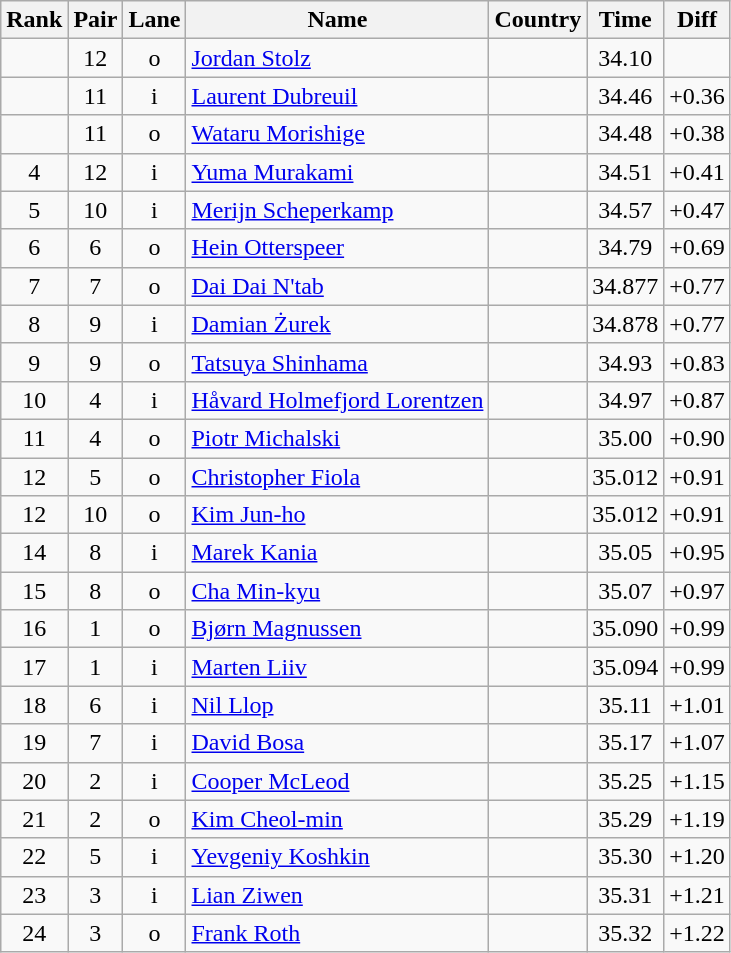<table class="wikitable sortable" style="text-align:center">
<tr>
<th>Rank</th>
<th>Pair</th>
<th>Lane</th>
<th>Name</th>
<th>Country</th>
<th>Time</th>
<th>Diff</th>
</tr>
<tr>
<td></td>
<td>12</td>
<td>o</td>
<td align=left><a href='#'>Jordan Stolz</a></td>
<td align=left></td>
<td>34.10</td>
<td></td>
</tr>
<tr>
<td></td>
<td>11</td>
<td>i</td>
<td align=left><a href='#'>Laurent Dubreuil</a></td>
<td align=left></td>
<td>34.46</td>
<td>+0.36</td>
</tr>
<tr>
<td></td>
<td>11</td>
<td>o</td>
<td align=left><a href='#'>Wataru Morishige</a></td>
<td align=left></td>
<td>34.48</td>
<td>+0.38</td>
</tr>
<tr>
<td>4</td>
<td>12</td>
<td>i</td>
<td align=left><a href='#'>Yuma Murakami</a></td>
<td align=left></td>
<td>34.51</td>
<td>+0.41</td>
</tr>
<tr>
<td>5</td>
<td>10</td>
<td>i</td>
<td align=left><a href='#'>Merijn Scheperkamp</a></td>
<td align=left></td>
<td>34.57</td>
<td>+0.47</td>
</tr>
<tr>
<td>6</td>
<td>6</td>
<td>o</td>
<td align=left><a href='#'>Hein Otterspeer</a></td>
<td align=left></td>
<td>34.79</td>
<td>+0.69</td>
</tr>
<tr>
<td>7</td>
<td>7</td>
<td>o</td>
<td align=left><a href='#'>Dai Dai N'tab</a></td>
<td align=left></td>
<td>34.877</td>
<td>+0.77</td>
</tr>
<tr>
<td>8</td>
<td>9</td>
<td>i</td>
<td align=left><a href='#'>Damian Żurek</a></td>
<td align=left></td>
<td>34.878</td>
<td>+0.77</td>
</tr>
<tr>
<td>9</td>
<td>9</td>
<td>o</td>
<td align=left><a href='#'>Tatsuya Shinhama</a></td>
<td align=left></td>
<td>34.93</td>
<td>+0.83</td>
</tr>
<tr>
<td>10</td>
<td>4</td>
<td>i</td>
<td align=left><a href='#'>Håvard Holmefjord Lorentzen</a></td>
<td align=left></td>
<td>34.97</td>
<td>+0.87</td>
</tr>
<tr>
<td>11</td>
<td>4</td>
<td>o</td>
<td align=left><a href='#'>Piotr Michalski</a></td>
<td align=left></td>
<td>35.00</td>
<td>+0.90</td>
</tr>
<tr>
<td>12</td>
<td>5</td>
<td>o</td>
<td align=left><a href='#'>Christopher Fiola</a></td>
<td align=left></td>
<td>35.012</td>
<td>+0.91</td>
</tr>
<tr>
<td>12</td>
<td>10</td>
<td>o</td>
<td align=left><a href='#'>Kim Jun-ho</a></td>
<td align=left></td>
<td>35.012</td>
<td>+0.91</td>
</tr>
<tr>
<td>14</td>
<td>8</td>
<td>i</td>
<td align=left><a href='#'>Marek Kania</a></td>
<td align=left></td>
<td>35.05</td>
<td>+0.95</td>
</tr>
<tr>
<td>15</td>
<td>8</td>
<td>o</td>
<td align=left><a href='#'>Cha Min-kyu</a></td>
<td align=left></td>
<td>35.07</td>
<td>+0.97</td>
</tr>
<tr>
<td>16</td>
<td>1</td>
<td>o</td>
<td align=left><a href='#'>Bjørn Magnussen</a></td>
<td align=left></td>
<td>35.090</td>
<td>+0.99</td>
</tr>
<tr>
<td>17</td>
<td>1</td>
<td>i</td>
<td align=left><a href='#'>Marten Liiv</a></td>
<td align=left></td>
<td>35.094</td>
<td>+0.99</td>
</tr>
<tr>
<td>18</td>
<td>6</td>
<td>i</td>
<td align=left><a href='#'>Nil Llop</a></td>
<td align=left></td>
<td>35.11</td>
<td>+1.01</td>
</tr>
<tr>
<td>19</td>
<td>7</td>
<td>i</td>
<td align=left><a href='#'>David Bosa</a></td>
<td align=left></td>
<td>35.17</td>
<td>+1.07</td>
</tr>
<tr>
<td>20</td>
<td>2</td>
<td>i</td>
<td align=left><a href='#'>Cooper McLeod</a></td>
<td align=left></td>
<td>35.25</td>
<td>+1.15</td>
</tr>
<tr>
<td>21</td>
<td>2</td>
<td>o</td>
<td align=left><a href='#'>Kim Cheol-min</a></td>
<td align=left></td>
<td>35.29</td>
<td>+1.19</td>
</tr>
<tr>
<td>22</td>
<td>5</td>
<td>i</td>
<td align=left><a href='#'>Yevgeniy Koshkin</a></td>
<td align=left></td>
<td>35.30</td>
<td>+1.20</td>
</tr>
<tr>
<td>23</td>
<td>3</td>
<td>i</td>
<td align=left><a href='#'>Lian Ziwen</a></td>
<td align=left></td>
<td>35.31</td>
<td>+1.21</td>
</tr>
<tr>
<td>24</td>
<td>3</td>
<td>o</td>
<td align=left><a href='#'>Frank Roth</a></td>
<td align=left></td>
<td>35.32</td>
<td>+1.22</td>
</tr>
</table>
